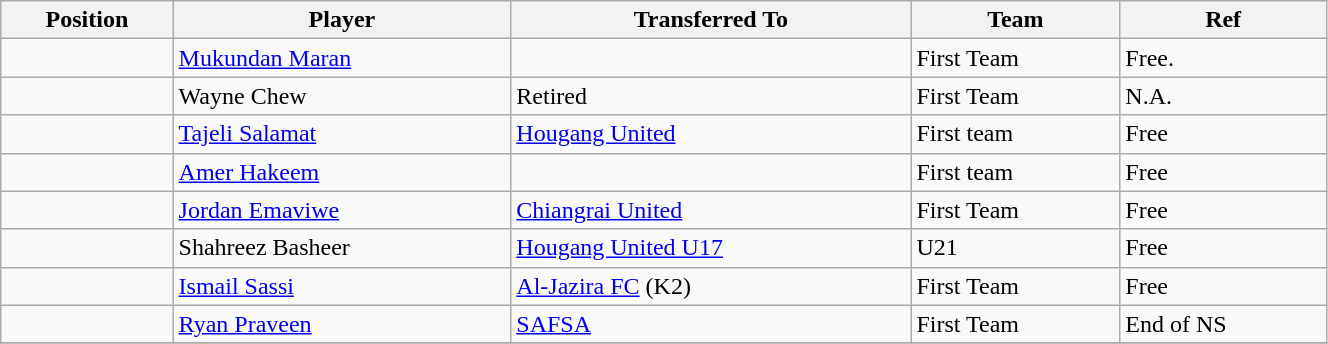<table class="wikitable sortable" style="width:70%; text-align:center; font-size:100%; text-align:left;">
<tr>
<th>Position</th>
<th>Player</th>
<th>Transferred To</th>
<th>Team</th>
<th>Ref</th>
</tr>
<tr>
<td></td>
<td> <a href='#'>Mukundan Maran</a></td>
<td></td>
<td>First Team</td>
<td>Free.</td>
</tr>
<tr>
<td></td>
<td> Wayne Chew</td>
<td>Retired</td>
<td>First Team</td>
<td>N.A.</td>
</tr>
<tr>
<td></td>
<td> <a href='#'>Tajeli Salamat</a></td>
<td> <a href='#'>Hougang United</a></td>
<td>First team</td>
<td>Free</td>
</tr>
<tr>
<td></td>
<td> <a href='#'>Amer Hakeem</a></td>
<td></td>
<td>First team</td>
<td>Free</td>
</tr>
<tr>
<td></td>
<td> <a href='#'>Jordan Emaviwe</a></td>
<td> <a href='#'>Chiangrai United</a></td>
<td>First Team</td>
<td>Free</td>
</tr>
<tr>
<td></td>
<td> Shahreez Basheer</td>
<td> <a href='#'>Hougang United U17</a></td>
<td>U21</td>
<td>Free</td>
</tr>
<tr>
<td></td>
<td> <a href='#'>Ismail Sassi</a></td>
<td> <a href='#'>Al-Jazira FC</a> (K2)</td>
<td>First Team</td>
<td>Free</td>
</tr>
<tr>
<td></td>
<td> <a href='#'>Ryan Praveen</a></td>
<td> <a href='#'>SAFSA</a></td>
<td>First Team</td>
<td>End of NS</td>
</tr>
<tr>
</tr>
</table>
